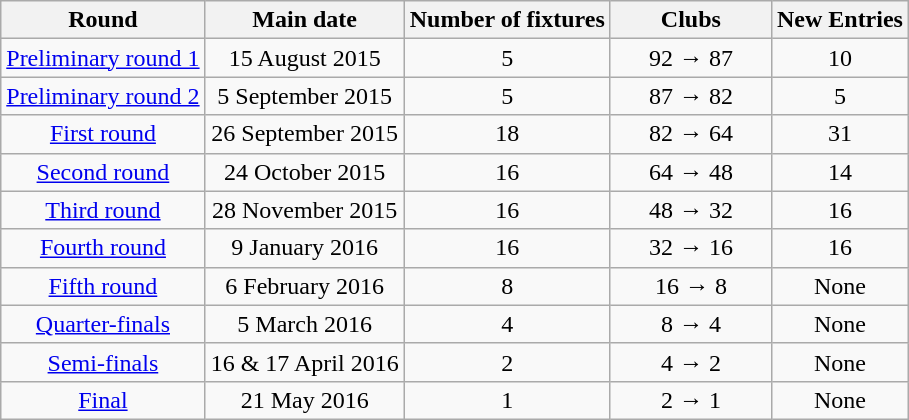<table class="wikitable" style="text-align:center">
<tr>
<th>Round</th>
<th>Main date</th>
<th>Number of fixtures</th>
<th style="width:100px">Clubs</th>
<th>New Entries</th>
</tr>
<tr>
<td><a href='#'>Preliminary round 1</a></td>
<td>15 August 2015</td>
<td>5</td>
<td>92 → 87</td>
<td>10</td>
</tr>
<tr>
<td><a href='#'>Preliminary round 2</a></td>
<td>5 September 2015</td>
<td>5</td>
<td>87 → 82</td>
<td>5</td>
</tr>
<tr>
<td><a href='#'>First round</a></td>
<td>26 September 2015</td>
<td>18</td>
<td>82 → 64</td>
<td>31</td>
</tr>
<tr>
<td><a href='#'>Second round</a></td>
<td>24 October 2015</td>
<td>16</td>
<td>64 → 48</td>
<td>14</td>
</tr>
<tr>
<td><a href='#'>Third round</a></td>
<td>28 November 2015</td>
<td>16</td>
<td>48 → 32</td>
<td>16</td>
</tr>
<tr>
<td><a href='#'>Fourth round</a></td>
<td>9 January 2016</td>
<td>16</td>
<td>32 → 16</td>
<td>16</td>
</tr>
<tr>
<td><a href='#'>Fifth round</a></td>
<td>6 February 2016</td>
<td>8</td>
<td>16 → 8</td>
<td>None</td>
</tr>
<tr>
<td><a href='#'>Quarter-finals</a></td>
<td>5 March 2016</td>
<td>4</td>
<td>8 → 4</td>
<td>None</td>
</tr>
<tr>
<td><a href='#'>Semi-finals</a></td>
<td>16 & 17 April 2016</td>
<td>2</td>
<td>4 → 2</td>
<td>None</td>
</tr>
<tr>
<td><a href='#'>Final</a></td>
<td>21 May 2016</td>
<td>1</td>
<td>2 → 1</td>
<td>None</td>
</tr>
</table>
